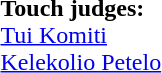<table style="width:100%; font-size:100%;">
<tr>
<td><br><strong>Touch judges:</strong>
<br> <a href='#'>Tui Komiti</a>
<br> <a href='#'>Kelekolio Petelo</a></td>
</tr>
</table>
